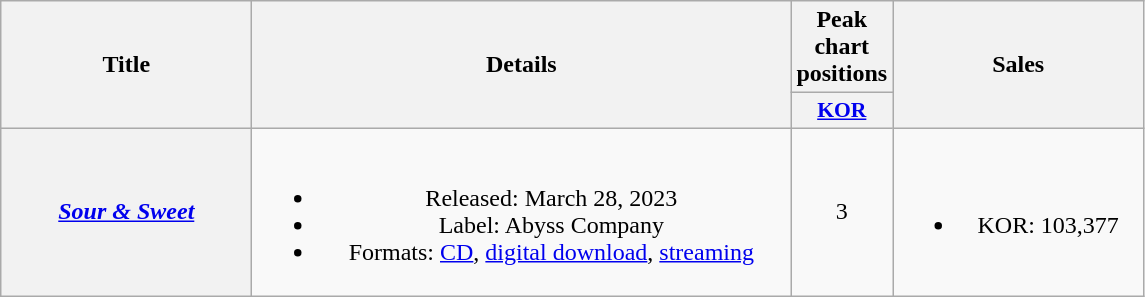<table class="wikitable plainrowheaders" style="text-align:center;">
<tr>
<th rowspan="2" scope="col" style="width:10em;">Title</th>
<th rowspan="2" scope="col" style="width:22em;">Details</th>
<th colspan="1" scope="col">Peak<br>chart<br>positions</th>
<th rowspan="2" scope="col" style="width:10em;">Sales</th>
</tr>
<tr>
<th scope="col" style="font-size:90%; width:3em"><a href='#'>KOR</a><br></th>
</tr>
<tr>
<th scope="row"><em><a href='#'>Sour & Sweet</a></em></th>
<td><br><ul><li>Released: March 28, 2023</li><li>Label: Abyss Company</li><li>Formats: <a href='#'>CD</a>, <a href='#'>digital download</a>, <a href='#'>streaming</a></li></ul></td>
<td>3</td>
<td><br><ul><li>KOR: 103,377</li></ul></td>
</tr>
</table>
